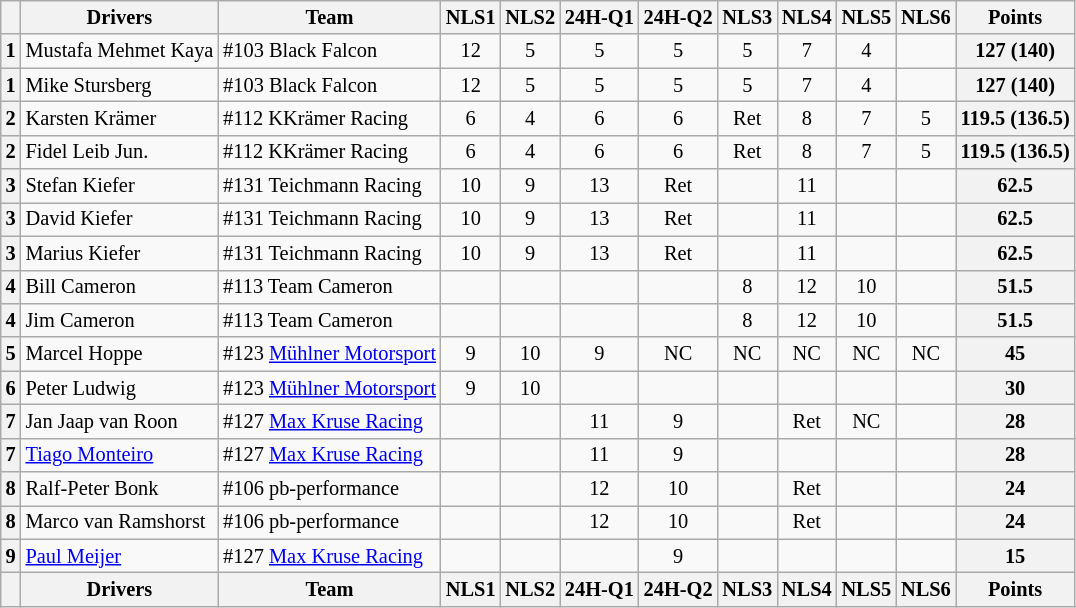<table class="wikitable" style="font-size:85%; text-align:center;">
<tr>
<th></th>
<th>Drivers</th>
<th>Team</th>
<th>NLS1</th>
<th>NLS2</th>
<th>24H-Q1</th>
<th>24H-Q2</th>
<th>NLS3</th>
<th>NLS4</th>
<th>NLS5</th>
<th>NLS6</th>
<th>Points</th>
</tr>
<tr>
<th>1</th>
<td align="left"> Mustafa Mehmet Kaya</td>
<td align="left"> #103 Black Falcon</td>
<td> 12</td>
<td> 5</td>
<td> 5</td>
<td> 5</td>
<td> 5</td>
<td> 7</td>
<td> 4</td>
<td></td>
<th>127 (140)</th>
</tr>
<tr>
<th>1</th>
<td align="left"> Mike Stursberg</td>
<td align="left"> #103 Black Falcon</td>
<td> 12</td>
<td> 5</td>
<td> 5</td>
<td> 5</td>
<td> 5</td>
<td> 7</td>
<td> 4</td>
<td></td>
<th>127 (140)</th>
</tr>
<tr>
<th>2</th>
<td align="left"> Karsten Krämer</td>
<td align="left"> #112 KKrämer Racing</td>
<td> 6</td>
<td> 4</td>
<td> 6</td>
<td> 6</td>
<td> Ret</td>
<td> 8</td>
<td> 7</td>
<td> 5</td>
<th>119.5 (136.5)</th>
</tr>
<tr>
<th>2</th>
<td align="left"> Fidel Leib Jun.</td>
<td align="left"> #112 KKrämer Racing</td>
<td> 6</td>
<td> 4</td>
<td> 6</td>
<td> 6</td>
<td> Ret</td>
<td> 8</td>
<td> 7</td>
<td> 5</td>
<th>119.5 (136.5)</th>
</tr>
<tr>
<th>3</th>
<td align="left"> Stefan Kiefer</td>
<td align="left"> #131 Teichmann Racing</td>
<td> 10</td>
<td> 9</td>
<td> 13</td>
<td> Ret</td>
<td></td>
<td> 11</td>
<td></td>
<td></td>
<th>62.5</th>
</tr>
<tr>
<th>3</th>
<td align="left"> David Kiefer</td>
<td align="left"> #131 Teichmann Racing</td>
<td> 10</td>
<td> 9</td>
<td> 13</td>
<td> Ret</td>
<td></td>
<td> 11</td>
<td></td>
<td></td>
<th>62.5</th>
</tr>
<tr>
<th>3</th>
<td align="left"> Marius Kiefer</td>
<td align="left"> #131 Teichmann Racing</td>
<td> 10</td>
<td> 9</td>
<td> 13</td>
<td> Ret</td>
<td></td>
<td> 11</td>
<td></td>
<td></td>
<th>62.5</th>
</tr>
<tr>
<th>4</th>
<td align="left"> Bill Cameron</td>
<td align="left"> #113 Team Cameron</td>
<td></td>
<td></td>
<td></td>
<td></td>
<td> 8</td>
<td> 12</td>
<td> 10</td>
<td></td>
<th>51.5</th>
</tr>
<tr>
<th>4</th>
<td align="left"> Jim Cameron</td>
<td align="left"> #113 Team Cameron</td>
<td></td>
<td></td>
<td></td>
<td></td>
<td> 8</td>
<td> 12</td>
<td> 10</td>
<td></td>
<th>51.5</th>
</tr>
<tr>
<th>5</th>
<td align="left"> Marcel Hoppe</td>
<td align="left"> #123 <a href='#'>Mühlner Motorsport</a></td>
<td> 9</td>
<td> 10</td>
<td> 9</td>
<td> NC</td>
<td> NC</td>
<td> NC</td>
<td> NC</td>
<td> NC</td>
<th>45</th>
</tr>
<tr>
<th>6</th>
<td align="left"> Peter Ludwig</td>
<td align="left"> #123 <a href='#'>Mühlner Motorsport</a></td>
<td> 9</td>
<td> 10</td>
<td></td>
<td></td>
<td></td>
<td></td>
<td></td>
<td></td>
<th>30</th>
</tr>
<tr>
<th>7</th>
<td align="left"> Jan Jaap van Roon</td>
<td align="left"> #127 <a href='#'>Max Kruse Racing</a></td>
<td></td>
<td></td>
<td> 11</td>
<td> 9</td>
<td></td>
<td> Ret</td>
<td> NC</td>
<td></td>
<th>28</th>
</tr>
<tr>
<th>7</th>
<td align="left"> <a href='#'>Tiago Monteiro</a></td>
<td align="left"> #127 <a href='#'>Max Kruse Racing</a></td>
<td></td>
<td></td>
<td> 11</td>
<td> 9</td>
<td></td>
<td></td>
<td></td>
<td></td>
<th>28</th>
</tr>
<tr>
<th>8</th>
<td align="left"> Ralf-Peter Bonk</td>
<td align="left"> #106 pb-performance</td>
<td></td>
<td></td>
<td> 12</td>
<td> 10</td>
<td></td>
<td> Ret</td>
<td></td>
<td></td>
<th>24</th>
</tr>
<tr>
<th>8</th>
<td align="left"> Marco van Ramshorst</td>
<td align="left"> #106 pb-performance</td>
<td></td>
<td></td>
<td> 12</td>
<td> 10</td>
<td></td>
<td> Ret</td>
<td></td>
<td></td>
<th>24</th>
</tr>
<tr>
<th>9</th>
<td align="left"> <a href='#'>Paul Meijer</a></td>
<td align="left"> #127 <a href='#'>Max Kruse Racing</a></td>
<td></td>
<td></td>
<td></td>
<td> 9</td>
<td></td>
<td></td>
<td></td>
<td></td>
<th>15</th>
</tr>
<tr>
<th></th>
<th>Drivers</th>
<th>Team</th>
<th>NLS1</th>
<th>NLS2</th>
<th>24H-Q1</th>
<th>24H-Q2</th>
<th>NLS3</th>
<th>NLS4</th>
<th>NLS5</th>
<th>NLS6</th>
<th>Points</th>
</tr>
</table>
